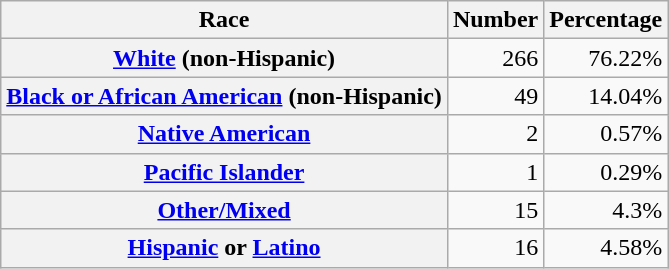<table class="wikitable" style="text-align:right">
<tr>
<th scope="col">Race</th>
<th scope="col">Number</th>
<th scope="col">Percentage</th>
</tr>
<tr>
<th scope="row"><a href='#'>White</a> (non-Hispanic)</th>
<td>266</td>
<td>76.22%</td>
</tr>
<tr>
<th scope="row"><a href='#'>Black or African American</a> (non-Hispanic)</th>
<td>49</td>
<td>14.04%</td>
</tr>
<tr>
<th scope="row"><a href='#'>Native American</a></th>
<td>2</td>
<td>0.57%</td>
</tr>
<tr>
<th scope="row"><a href='#'>Pacific Islander</a></th>
<td>1</td>
<td>0.29%</td>
</tr>
<tr>
<th scope="row"><a href='#'>Other/Mixed</a></th>
<td>15</td>
<td>4.3%</td>
</tr>
<tr>
<th scope="row"><a href='#'>Hispanic</a> or <a href='#'>Latino</a></th>
<td>16</td>
<td>4.58%</td>
</tr>
</table>
